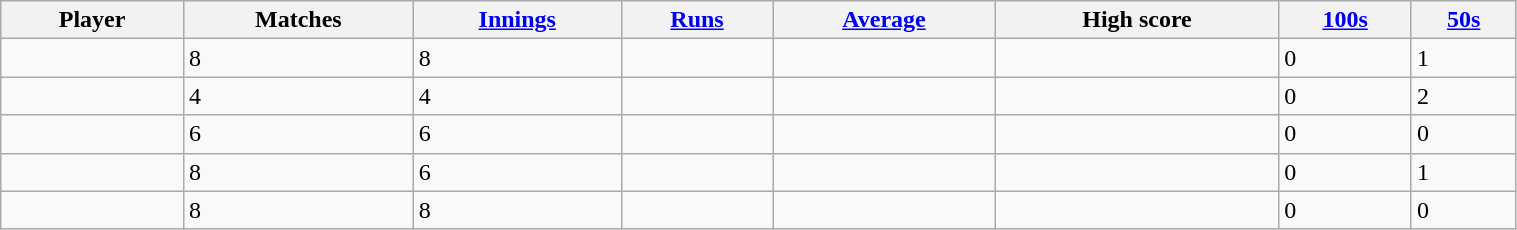<table class="wikitable sortable" style="width:80%;">
<tr>
<th>Player</th>
<th>Matches</th>
<th><a href='#'>Innings</a></th>
<th><a href='#'>Runs</a></th>
<th><a href='#'>Average</a></th>
<th>High score</th>
<th><a href='#'>100s</a></th>
<th><a href='#'>50s</a></th>
</tr>
<tr>
<td></td>
<td>8</td>
<td>8</td>
<td></td>
<td></td>
<td></td>
<td>0</td>
<td>1</td>
</tr>
<tr>
<td></td>
<td>4</td>
<td>4</td>
<td></td>
<td></td>
<td></td>
<td>0</td>
<td>2</td>
</tr>
<tr>
<td></td>
<td>6</td>
<td>6</td>
<td></td>
<td></td>
<td></td>
<td>0</td>
<td>0</td>
</tr>
<tr>
<td></td>
<td>8</td>
<td>6</td>
<td></td>
<td></td>
<td></td>
<td>0</td>
<td>1</td>
</tr>
<tr>
<td></td>
<td>8</td>
<td>8</td>
<td></td>
<td></td>
<td></td>
<td>0</td>
<td>0</td>
</tr>
</table>
